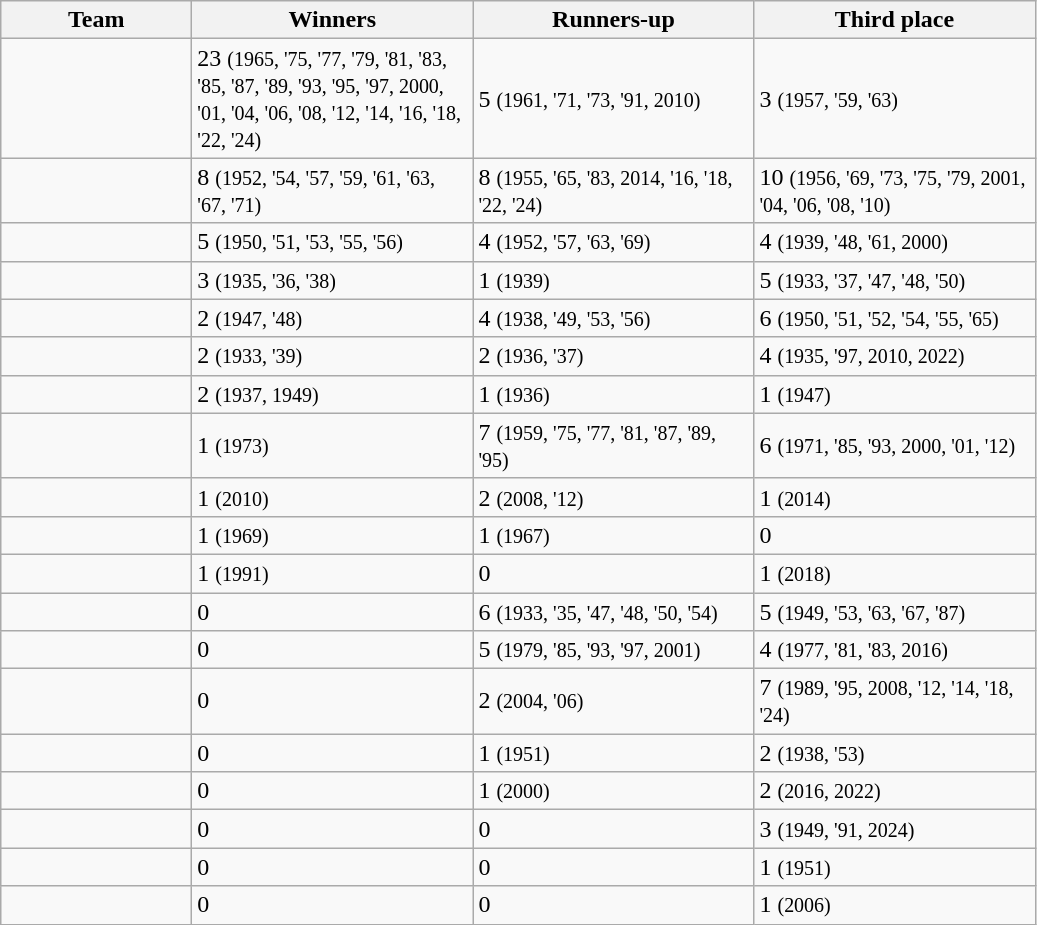<table class="wikitable sortable">
<tr>
<th style="width: 120px;">Team</th>
<th style="width: 180px;">Winners</th>
<th style="width: 180px;">Runners-up</th>
<th style="width: 180px;">Third place</th>
</tr>
<tr>
<td></td>
<td>23 <small>(1965, '75, '77, '79, '81, '83, '85, '87, '89, '93, '95, '97, 2000, '01, '04, '06, '08, '12, '14, '16, '18, '22, '24)</small></td>
<td>5 <small>(1961, '71, '73, '91, 2010)</small></td>
<td>3 <small>(1957, '59, '63)</small></td>
</tr>
<tr>
<td></td>
<td>8 <small>(1952, '54, '57, '59, '61, '63, '67, '71)</small></td>
<td>8 <small>(1955, '65, '83, 2014, '16, '18, '22, '24)</small></td>
<td>10 <small>(1956, '69, '73, '75, '79, 2001, '04, '06, '08, '10)</small></td>
</tr>
<tr>
<td></td>
<td>5 <small>(1950, '51, '53, '55, '56)</small></td>
<td>4 <small>(1952, '57, '63, '69)</small></td>
<td>4  <small>(1939, '48, '61, 2000)</small></td>
</tr>
<tr>
<td><em></em></td>
<td>3 <small>(1935, '36, '38)</small></td>
<td>1 <small>(1939)</small></td>
<td>5 <small>(1933, '37, '47, '48, '50)</small></td>
</tr>
<tr>
<td></td>
<td>2 <small>(1947, '48)</small></td>
<td>4 <small>(1938, '49, '53, '56)</small></td>
<td>6 <small>(1950, '51, '52, '54, '55, '65)</small></td>
</tr>
<tr>
<td></td>
<td>2 <small>(1933, '39)</small></td>
<td>2 <small>(1936, '37)</small></td>
<td>4 <small>(1935, '97, 2010, 2022)</small></td>
</tr>
<tr>
<td></td>
<td>2 <small>(1937, 1949)</small></td>
<td>1 <small>(1936)</small></td>
<td>1 <small>(1947)</small></td>
</tr>
<tr>
<td></td>
<td>1 <small>(1973)</small></td>
<td>7 <small>(1959, '75, '77, '81, '87, '89, '95)</small></td>
<td>6 <small>(1971, '85, '93, 2000, '01, '12)</small></td>
</tr>
<tr>
<td></td>
<td>1 <small>(2010)</small></td>
<td>2 <small>(2008, '12)</small></td>
<td>1 <small>(2014)</small></td>
</tr>
<tr>
<td><em></em></td>
<td>1 <small>(1969)</small></td>
<td>1 <small>(1967)</small></td>
<td>0</td>
</tr>
<tr>
<td><em></em></td>
<td>1 <small>(1991)</small></td>
<td>0</td>
<td>1 <small>(2018)</small></td>
</tr>
<tr>
<td></td>
<td>0</td>
<td>6 <small>(1933, '35, '47, '48, '50, '54)</small></td>
<td>5 <small>(1949, '53, '63, '67, '87)</small></td>
</tr>
<tr>
<td></td>
<td>0</td>
<td>5 <small>(1979, '85, '93, '97, 2001)</small></td>
<td>4 <small>(1977, '81, '83, 2016)</small></td>
</tr>
<tr>
<td></td>
<td>0</td>
<td>2 <small>(2004, '06)</small></td>
<td>7 <small>(1989, '95, 2008, '12, '14, '18, '24)</small></td>
</tr>
<tr>
<td></td>
<td>0</td>
<td>1 <small>(1951)</small></td>
<td>2 <small>(1938, '53)</small></td>
</tr>
<tr>
<td></td>
<td>0</td>
<td>1 <small>(2000)</small></td>
<td>2 <small>(2016, 2022)</small></td>
</tr>
<tr>
<td></td>
<td>0</td>
<td>0</td>
<td>3 <small>(1949, '91, 2024)</small></td>
</tr>
<tr>
<td></td>
<td>0</td>
<td>0</td>
<td>1 <small>(1951)</small></td>
</tr>
<tr>
<td></td>
<td>0</td>
<td>0</td>
<td>1 <small>(2006)</small></td>
</tr>
</table>
